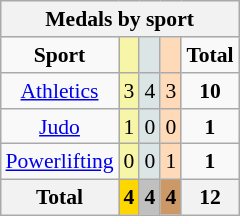<table class=wikitable style="font-size:90%; float:right">
<tr bgcolor=efefef>
<th colspan=5>Medals by sport</th>
</tr>
<tr style="text-align:center;">
<td><strong>Sport</strong></td>
<td style="background:#f7f6a8;"></td>
<td style="background:#dce5e5;"></td>
<td style="background:#ffdab9;"></td>
<td><strong>Total</strong></td>
</tr>
<tr style="text-align:center;">
<td><a href='#'>Athletics</a></td>
<td style="background:#F7F6A8;">3</td>
<td style="background:#DCE5E5;">4</td>
<td style="background:#FFDAB9;">3</td>
<td><strong>10</strong></td>
</tr>
<tr style="text-align:center;">
<td><a href='#'>Judo</a></td>
<td style="background:#F7F6A8;">1</td>
<td style="background:#DCE5E5;">0</td>
<td style="background:#FFDAB9;">0</td>
<td><strong>1</strong></td>
</tr>
<tr style="text-align:center;">
<td><a href='#'>Powerlifting</a></td>
<td style="background:#F7F6A8;">0</td>
<td style="background:#DCE5E5;">0</td>
<td style="background:#FFDAB9;">1</td>
<td><strong>1</strong></td>
</tr>
<tr style="text-align:center;">
<th>Total</th>
<th style="background:gold;">4</th>
<th style="background:silver;">4</th>
<th style="background:#c96;">4</th>
<th>12</th>
</tr>
</table>
